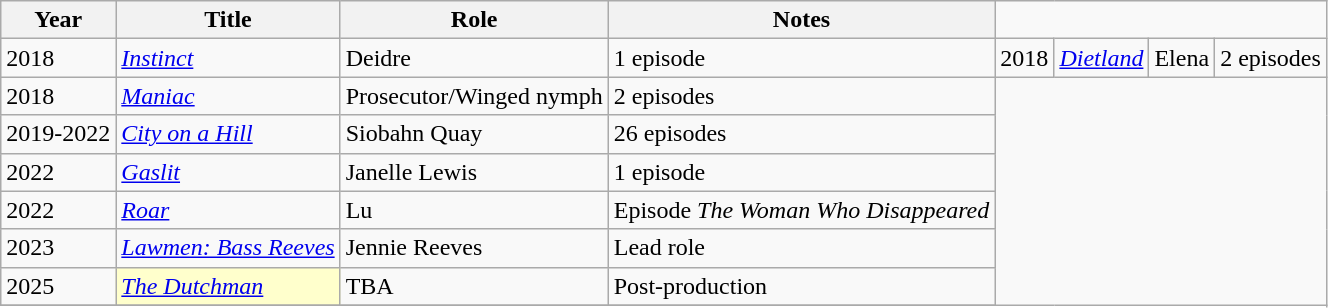<table class="wikitable sortable">
<tr>
<th>Year</th>
<th>Title</th>
<th>Role</th>
<th class="unsortable">Notes</th>
</tr>
<tr>
<td>2018</td>
<td><em><a href='#'>Instinct</a></em></td>
<td>Deidre</td>
<td>1 episode</td>
<td>2018</td>
<td><em><a href='#'>Dietland</a></em></td>
<td>Elena</td>
<td>2 episodes</td>
</tr>
<tr>
<td>2018</td>
<td><em><a href='#'>Maniac</a></em></td>
<td>Prosecutor/Winged nymph</td>
<td>2 episodes</td>
</tr>
<tr>
<td>2019-2022</td>
<td><em><a href='#'>City on a Hill</a></em></td>
<td>Siobahn Quay</td>
<td>26 episodes</td>
</tr>
<tr>
<td>2022</td>
<td><em><a href='#'>Gaslit</a></em></td>
<td>Janelle Lewis</td>
<td>1 episode</td>
</tr>
<tr>
<td>2022</td>
<td><em><a href='#'>Roar</a></em></td>
<td>Lu</td>
<td>Episode <em>The Woman Who Disappeared</em></td>
</tr>
<tr>
<td>2023</td>
<td><em><a href='#'>Lawmen: Bass Reeves</a></em></td>
<td>Jennie Reeves</td>
<td>Lead role</td>
</tr>
<tr>
<td>2025</td>
<td style="background:#FFFFCC;"><em><a href='#'>The Dutchman</a></em></td>
<td>TBA</td>
<td>Post-production</td>
</tr>
<tr>
</tr>
</table>
